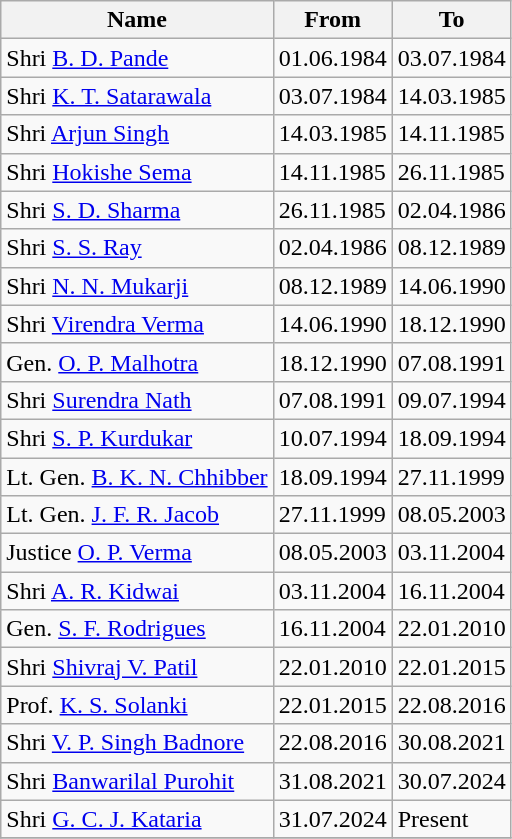<table class="wikitable">
<tr>
<th>Name</th>
<th>From</th>
<th>To</th>
</tr>
<tr>
<td>Shri <a href='#'>B. D. Pande</a></td>
<td>01.06.1984</td>
<td>03.07.1984</td>
</tr>
<tr>
<td>Shri <a href='#'>K. T. Satarawala</a></td>
<td>03.07.1984</td>
<td>14.03.1985</td>
</tr>
<tr>
<td>Shri <a href='#'>Arjun Singh</a></td>
<td>14.03.1985</td>
<td>14.11.1985</td>
</tr>
<tr>
<td>Shri <a href='#'>Hokishe Sema</a></td>
<td>14.11.1985</td>
<td>26.11.1985</td>
</tr>
<tr>
<td>Shri <a href='#'>S. D. Sharma</a></td>
<td>26.11.1985</td>
<td>02.04.1986</td>
</tr>
<tr>
<td>Shri <a href='#'>S. S. Ray</a></td>
<td>02.04.1986</td>
<td>08.12.1989</td>
</tr>
<tr>
<td>Shri <a href='#'>N. N. Mukarji</a></td>
<td>08.12.1989</td>
<td>14.06.1990</td>
</tr>
<tr>
<td>Shri <a href='#'>Virendra Verma</a></td>
<td>14.06.1990</td>
<td>18.12.1990</td>
</tr>
<tr>
<td>Gen. <a href='#'>O. P. Malhotra</a></td>
<td>18.12.1990</td>
<td>07.08.1991</td>
</tr>
<tr>
<td>Shri <a href='#'>Surendra Nath</a></td>
<td>07.08.1991</td>
<td>09.07.1994</td>
</tr>
<tr>
<td>Shri <a href='#'>S. P. Kurdukar</a></td>
<td>10.07.1994</td>
<td>18.09.1994</td>
</tr>
<tr>
<td>Lt. Gen. <a href='#'>B. K. N. Chhibber</a></td>
<td>18.09.1994</td>
<td>27.11.1999</td>
</tr>
<tr>
<td>Lt. Gen. <a href='#'>J. F. R. Jacob</a></td>
<td>27.11.1999</td>
<td>08.05.2003</td>
</tr>
<tr>
<td>Justice <a href='#'>O. P. Verma</a></td>
<td>08.05.2003</td>
<td>03.11.2004</td>
</tr>
<tr>
<td>Shri <a href='#'>A. R. Kidwai</a></td>
<td>03.11.2004</td>
<td>16.11.2004</td>
</tr>
<tr>
<td>Gen. <a href='#'>S. F. Rodrigues</a></td>
<td>16.11.2004</td>
<td>22.01.2010</td>
</tr>
<tr>
<td>Shri <a href='#'>Shivraj V. Patil</a></td>
<td>22.01.2010</td>
<td>22.01.2015</td>
</tr>
<tr>
<td>Prof. <a href='#'>K. S. Solanki</a></td>
<td>22.01.2015</td>
<td>22.08.2016</td>
</tr>
<tr>
<td>Shri <a href='#'>V. P. Singh Badnore</a></td>
<td>22.08.2016</td>
<td>30.08.2021</td>
</tr>
<tr>
<td>Shri <a href='#'>Banwarilal Purohit</a></td>
<td>31.08.2021</td>
<td>30.07.2024</td>
</tr>
<tr>
<td>Shri <a href='#'>G. C. J. Kataria</a></td>
<td>31.07.2024</td>
<td>Present</td>
</tr>
<tr>
</tr>
</table>
